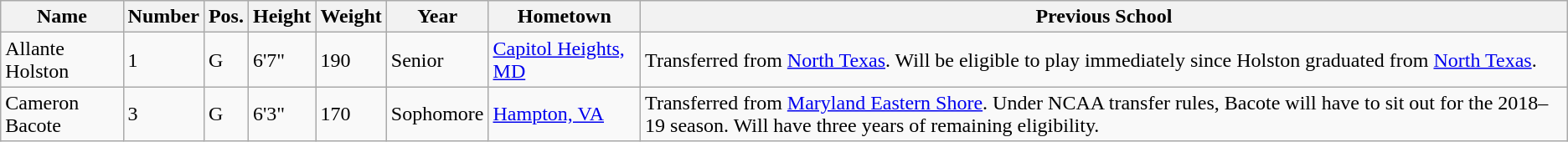<table class="wikitable sortable" border="1">
<tr>
<th>Name</th>
<th>Number</th>
<th>Pos.</th>
<th>Height</th>
<th>Weight</th>
<th>Year</th>
<th>Hometown</th>
<th class="unsortable">Previous School</th>
</tr>
<tr>
<td>Allante Holston</td>
<td>1</td>
<td>G</td>
<td>6'7"</td>
<td>190</td>
<td>Senior</td>
<td><a href='#'>Capitol Heights, MD</a></td>
<td>Transferred from <a href='#'>North Texas</a>. Will be eligible to play immediately since Holston graduated from <a href='#'>North Texas</a>.</td>
</tr>
<tr>
<td>Cameron Bacote</td>
<td>3</td>
<td>G</td>
<td>6'3"</td>
<td>170</td>
<td>Sophomore</td>
<td><a href='#'>Hampton, VA</a></td>
<td>Transferred from <a href='#'>Maryland Eastern Shore</a>. Under NCAA transfer rules, Bacote will have to sit out for the 2018–19 season. Will have three years of remaining eligibility.</td>
</tr>
</table>
